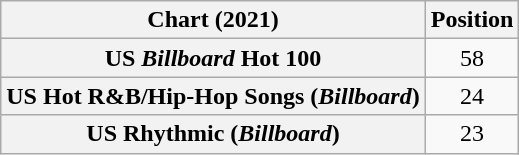<table class="wikitable sortable plainrowheaders" style="text-align:center">
<tr>
<th scope="col">Chart (2021)</th>
<th scope="col">Position</th>
</tr>
<tr>
<th scope="row">US <em>Billboard</em> Hot 100</th>
<td>58</td>
</tr>
<tr>
<th scope="row">US Hot R&B/Hip-Hop Songs (<em>Billboard</em>)</th>
<td>24</td>
</tr>
<tr>
<th scope="row">US Rhythmic (<em>Billboard</em>)</th>
<td>23</td>
</tr>
</table>
